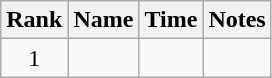<table class="sortable wikitable" style="text-align:center;">
<tr>
<th>Rank</th>
<th>Name</th>
<th>Time</th>
<th>Notes</th>
</tr>
<tr>
<td>1</td>
<td align=left></td>
<td></td>
<td></td>
</tr>
</table>
